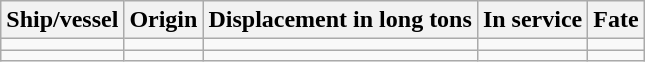<table class="wikitable">
<tr>
<th scope="col">Ship/vessel</th>
<th scope="col">Origin</th>
<th scope="col">Displacement in long tons</th>
<th scope="col">In service</th>
<th scope="col">Fate</th>
</tr>
<tr>
<td></td>
<td></td>
<td></td>
<td></td>
<td></td>
</tr>
<tr>
<td></td>
<td></td>
<td></td>
<td></td>
<td></td>
</tr>
</table>
